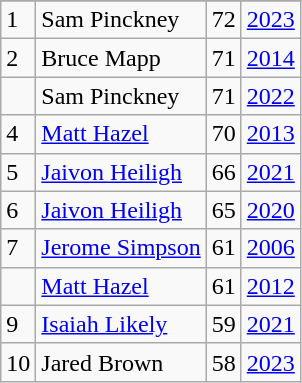<table class="wikitable">
<tr>
</tr>
<tr>
<td>1</td>
<td>Sam Pinckney</td>
<td>72</td>
<td><a href='#'>2023</a></td>
</tr>
<tr>
<td>2</td>
<td>Bruce Mapp</td>
<td>71</td>
<td><a href='#'>2014</a></td>
</tr>
<tr>
<td></td>
<td>Sam Pinckney</td>
<td>71</td>
<td><a href='#'>2022</a></td>
</tr>
<tr>
<td>4</td>
<td><a href='#'>Matt Hazel</a></td>
<td>70</td>
<td><a href='#'>2013</a></td>
</tr>
<tr>
<td>5</td>
<td><a href='#'>Jaivon Heiligh</a></td>
<td>66</td>
<td><a href='#'>2021</a></td>
</tr>
<tr>
<td>6</td>
<td><a href='#'>Jaivon Heiligh</a></td>
<td>65</td>
<td><a href='#'>2020</a></td>
</tr>
<tr>
<td>7</td>
<td><a href='#'>Jerome Simpson</a></td>
<td>61</td>
<td><a href='#'>2006</a></td>
</tr>
<tr>
<td></td>
<td><a href='#'>Matt Hazel</a></td>
<td>61</td>
<td><a href='#'>2012</a></td>
</tr>
<tr>
<td>9</td>
<td><a href='#'>Isaiah Likely</a></td>
<td>59</td>
<td><a href='#'>2021</a></td>
</tr>
<tr>
<td>10</td>
<td>Jared Brown</td>
<td>58</td>
<td><a href='#'>2023</a></td>
</tr>
</table>
